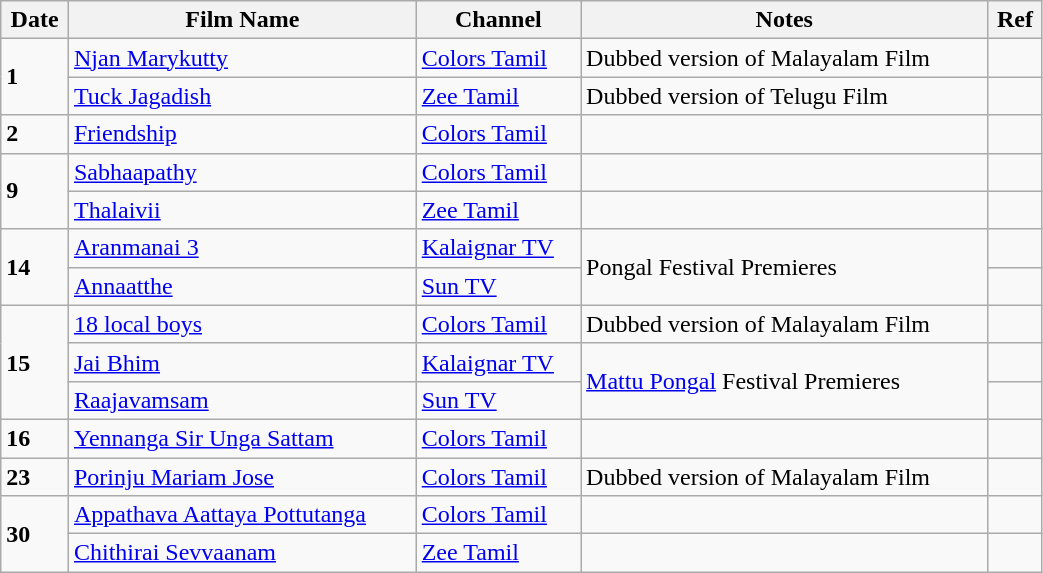<table class="wikitable" width="55%">
<tr>
<th>Date</th>
<th>Film Name</th>
<th>Channel</th>
<th>Notes</th>
<th>Ref</th>
</tr>
<tr>
<td rowspan="2"><strong>1</strong></td>
<td><a href='#'>Njan Marykutty</a></td>
<td><a href='#'>Colors Tamil</a></td>
<td>Dubbed version of Malayalam Film</td>
<td></td>
</tr>
<tr>
<td><a href='#'>Tuck Jagadish</a></td>
<td><a href='#'>Zee Tamil</a></td>
<td>Dubbed version of Telugu Film</td>
<td></td>
</tr>
<tr>
<td><strong>2</strong></td>
<td><a href='#'>Friendship</a></td>
<td><a href='#'>Colors Tamil</a></td>
<td></td>
<td></td>
</tr>
<tr>
<td rowspan="2"><strong>9</strong></td>
<td><a href='#'>Sabhaapathy</a></td>
<td><a href='#'>Colors Tamil</a></td>
<td></td>
<td></td>
</tr>
<tr>
<td><a href='#'>Thalaivii</a></td>
<td><a href='#'>Zee Tamil</a></td>
<td></td>
<td></td>
</tr>
<tr>
<td rowspan="2"><strong>14</strong></td>
<td><a href='#'>Aranmanai 3</a></td>
<td><a href='#'>Kalaignar TV</a></td>
<td rowspan="2">Pongal Festival Premieres</td>
<td></td>
</tr>
<tr>
<td><a href='#'>Annaatthe</a></td>
<td><a href='#'>Sun TV</a></td>
<td></td>
</tr>
<tr>
<td rowspan="3"><strong>15</strong></td>
<td><a href='#'>18 local boys</a></td>
<td><a href='#'>Colors Tamil</a></td>
<td>Dubbed version of Malayalam Film</td>
</tr>
<tr>
<td><a href='#'>Jai Bhim</a></td>
<td><a href='#'>Kalaignar TV</a></td>
<td rowspan="2"><a href='#'>Mattu Pongal</a> Festival Premieres</td>
<td></td>
</tr>
<tr>
<td><a href='#'>Raajavamsam</a></td>
<td><a href='#'>Sun TV</a></td>
<td></td>
</tr>
<tr>
<td rowspan="1"><strong>16</strong></td>
<td><a href='#'>Yennanga Sir Unga Sattam</a></td>
<td><a href='#'>Colors Tamil</a></td>
<td></td>
<td></td>
</tr>
<tr>
<td rowspan="1"><strong>23</strong></td>
<td><a href='#'>Porinju Mariam Jose</a></td>
<td><a href='#'>Colors Tamil</a></td>
<td>Dubbed version of Malayalam Film</td>
<td></td>
</tr>
<tr>
<td rowspan="2"><strong>30</strong></td>
<td><a href='#'>Appathava Aattaya Pottutanga</a></td>
<td><a href='#'>Colors Tamil</a></td>
<td></td>
<td></td>
</tr>
<tr>
<td><a href='#'>Chithirai Sevvaanam</a></td>
<td><a href='#'>Zee Tamil</a></td>
<td></td>
<td></td>
</tr>
</table>
